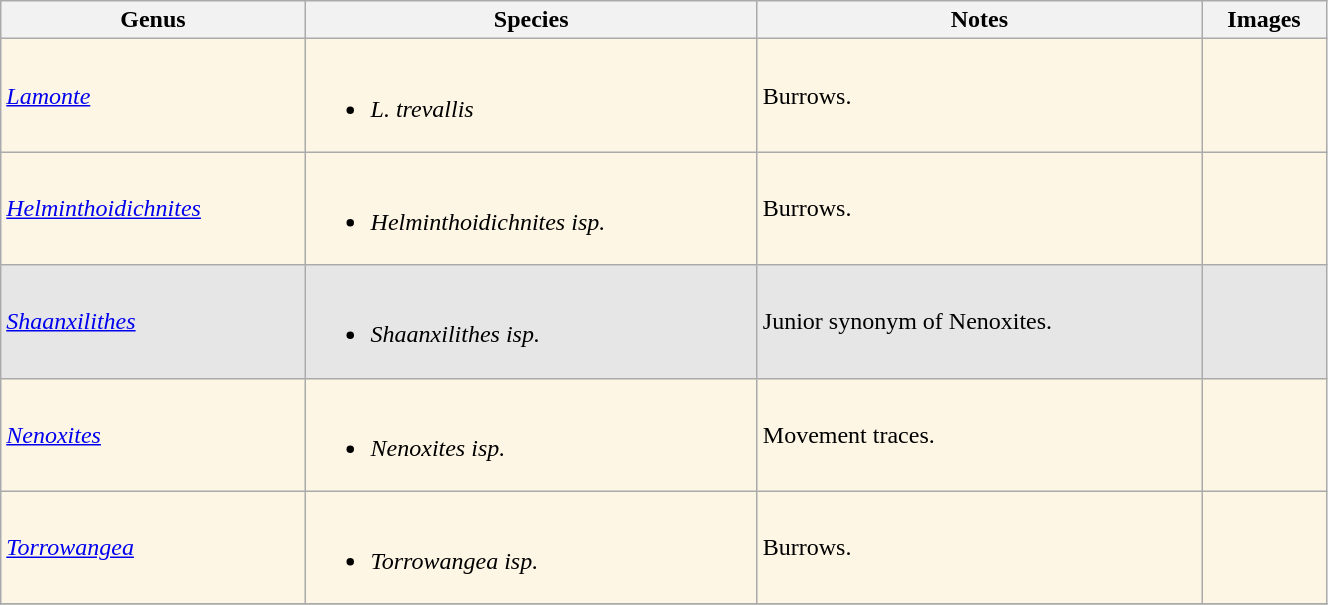<table class="wikitable" style="width:70%;">
<tr>
<th>Genus</th>
<th>Species</th>
<th>Notes</th>
<th>Images</th>
</tr>
<tr>
<td style="background:#FEF6E4;"><em><a href='#'>Lamonte</a></em></td>
<td style="background:#FEF6E4;"><br><ul><li><em>L. trevallis</em></li></ul></td>
<td style="background:#FEF6E4;">Burrows.</td>
<td style="background:#FEF6E4;"></td>
</tr>
<tr>
<td style="background:#FEF6E4;"><em><a href='#'>Helminthoidichnites</a></em></td>
<td style="background:#FEF6E4;"><br><ul><li><em>Helminthoidichnites isp.</em></li></ul></td>
<td style="background:#FEF6E4;">Burrows.</td>
<td style="background:#FEF6E4;"></td>
</tr>
<tr>
<td style="background:#E6E6E6;"><em><a href='#'>Shaanxilithes</a></em></td>
<td style="background:#E6E6E6;"><br><ul><li><em>Shaanxilithes isp.</em></li></ul></td>
<td style="background:#E6E6E6;">Junior synonym of Nenoxites.</td>
<td style="background:#E6E6E6;"></td>
</tr>
<tr>
<td style="background:#FEF6E4;"><em><a href='#'>Nenoxites</a></em></td>
<td style="background:#FEF6E4;"><br><ul><li><em>Nenoxites isp.</em></li></ul></td>
<td style="background:#FEF6E4;">Movement traces.</td>
<td style="background:#FEF6E4;"></td>
</tr>
<tr>
<td style="background:#FEF6E4;"><em><a href='#'>Torrowangea</a></em></td>
<td style="background:#FEF6E4;"><br><ul><li><em>Torrowangea isp.</em></li></ul></td>
<td style="background:#FEF6E4;">Burrows.</td>
<td style="background:#FEF6E4;"></td>
</tr>
<tr>
</tr>
</table>
